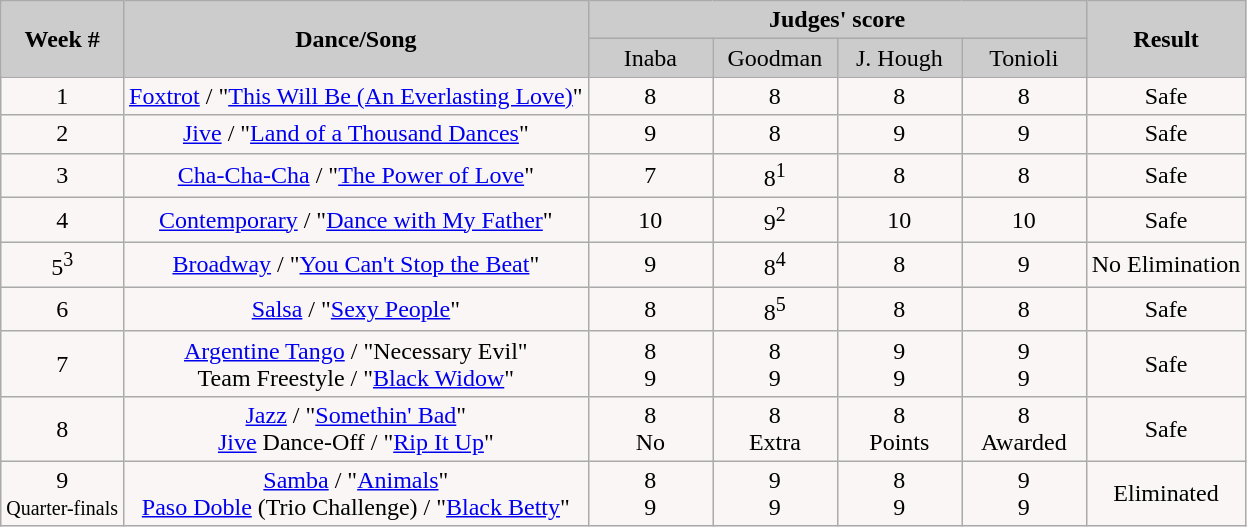<table class="wikitable" style="float:left;">
<tr>
<td rowspan="2" bgcolor="#CCCCCC" align="Center"><strong>Week #</strong></td>
<td rowspan="2" bgcolor="#CCCCCC" align="Center"><strong>Dance/Song</strong></td>
<td colspan="4" bgcolor="#CCCCCC" align="Center"><strong>Judges' score</strong></td>
<td rowspan="2" bgcolor="#CCCCCC" align="Center"><strong>Result</strong></td>
</tr>
<tr>
<td bgcolor="#CCCCCC" width="10%" align="center">Inaba</td>
<td bgcolor="#CCCCCC" width="10%" align="center">Goodman</td>
<td bgcolor="#CCCCCC" width="10%" align="center">J. Hough</td>
<td bgcolor="#CCCCCC" width="10%" align="center">Tonioli</td>
</tr>
<tr align="center" bgcolor="#FAF6F6">
<td>1</td>
<td><a href='#'>Foxtrot</a> / "<a href='#'>This Will Be (An Everlasting Love)</a>"</td>
<td>8</td>
<td>8</td>
<td>8</td>
<td>8</td>
<td>Safe</td>
</tr>
<tr align="center" bgcolor="#FAF6F6">
<td>2</td>
<td><a href='#'>Jive</a> / "<a href='#'>Land of a Thousand Dances</a>"</td>
<td>9</td>
<td>8</td>
<td>9</td>
<td>9</td>
<td>Safe</td>
</tr>
<tr align="center" bgcolor="#FAF6F6">
<td>3</td>
<td><a href='#'>Cha-Cha-Cha</a> / "<a href='#'>The Power of Love</a>"</td>
<td>7</td>
<td>8<sup>1</sup></td>
<td>8</td>
<td>8</td>
<td>Safe</td>
</tr>
<tr align="center" bgcolor="#FAF6F6">
<td>4</td>
<td><a href='#'>Contemporary</a> / "<a href='#'>Dance with My Father</a>"</td>
<td>10</td>
<td>9<sup>2</sup></td>
<td>10</td>
<td>10</td>
<td>Safe</td>
</tr>
<tr align="center" bgcolor="#FAF6F6">
<td>5<sup>3</sup></td>
<td><a href='#'>Broadway</a> / "<a href='#'>You Can't Stop the Beat</a>"</td>
<td>9</td>
<td>8<sup>4</sup></td>
<td>8</td>
<td>9</td>
<td>No Elimination</td>
</tr>
<tr align="center" bgcolor="#FAF6F6">
<td>6</td>
<td><a href='#'>Salsa</a> / "<a href='#'>Sexy People</a>"</td>
<td>8</td>
<td>8<sup>5</sup></td>
<td>8</td>
<td>8</td>
<td>Safe</td>
</tr>
<tr align="center" bgcolor="#FAF6F6">
<td>7</td>
<td><a href='#'>Argentine Tango</a> / "Necessary Evil"<br>Team Freestyle / "<a href='#'>Black Widow</a>"</td>
<td>8<br>9</td>
<td>8<br>9</td>
<td>9<br>9</td>
<td>9<br>9</td>
<td>Safe</td>
</tr>
<tr align="center" bgcolor="#FAF6F6">
<td>8</td>
<td><a href='#'>Jazz</a> / "<a href='#'>Somethin' Bad</a>"<br><a href='#'>Jive</a> Dance-Off / "<a href='#'>Rip It Up</a>"</td>
<td>8<br>No</td>
<td>8<br>Extra</td>
<td>8<br>Points</td>
<td>8<br>Awarded</td>
<td>Safe</td>
</tr>
<tr align="center" bgcolor="#FAF6F6">
<td style="text-align:center; background:#faf6f6;">9<br><small>Quarter-finals</small></td>
<td><a href='#'>Samba</a> / "<a href='#'>Animals</a>"<br><a href='#'>Paso Doble</a> (Trio Challenge) / "<a href='#'>Black Betty</a>"</td>
<td>8<br>9</td>
<td>9<br>9</td>
<td>8<br>9</td>
<td>9<br>9</td>
<td>Eliminated</td>
</tr>
</table>
